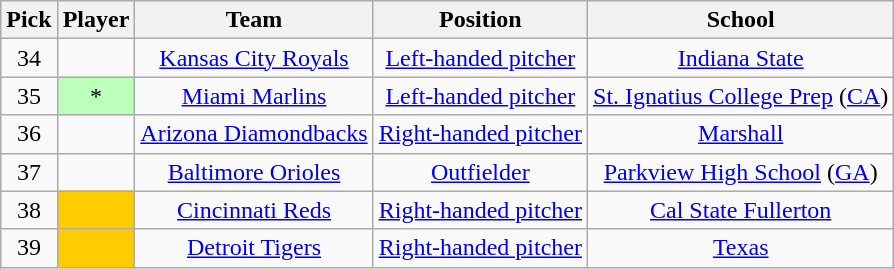<table class="wikitable sortable plainrowheaders" style="text-align:center; width=74%">
<tr>
<th scope="col">Pick</th>
<th scope="col">Player</th>
<th scope="col">Team</th>
<th scope="col">Position</th>
<th scope="col">School</th>
</tr>
<tr>
<td>34</td>
<td></td>
<td><a href='#'>Kansas City Royals</a></td>
<td><a href='#'>Left-handed pitcher</a></td>
<td><a href='#'>Indiana State</a></td>
</tr>
<tr>
<td>35</td>
<td style=background:#bfb>*</td>
<td><a href='#'>Miami Marlins</a></td>
<td><a href='#'>Left-handed pitcher</a></td>
<td><a href='#'>St. Ignatius College Prep</a> (<a href='#'>CA</a>)</td>
</tr>
<tr>
<td>36</td>
<td></td>
<td><a href='#'>Arizona Diamondbacks</a></td>
<td><a href='#'>Right-handed pitcher</a></td>
<td><a href='#'>Marshall</a></td>
</tr>
<tr>
<td>37</td>
<td></td>
<td><a href='#'>Baltimore Orioles</a></td>
<td><a href='#'>Outfielder</a></td>
<td><a href='#'>Parkview High School</a> (<a href='#'>GA</a>)</td>
</tr>
<tr>
<td>38</td>
<th scope="row" style="text-align:center; background-color:#FFCC00"></th>
<td><a href='#'>Cincinnati Reds</a></td>
<td><a href='#'>Right-handed pitcher</a></td>
<td><a href='#'>Cal State Fullerton</a></td>
</tr>
<tr>
<td>39</td>
<th scope="row" style="text-align:center; background-color:#FFCC00"></th>
<td><a href='#'>Detroit Tigers</a></td>
<td><a href='#'>Right-handed pitcher</a></td>
<td><a href='#'>Texas</a></td>
</tr>
</table>
